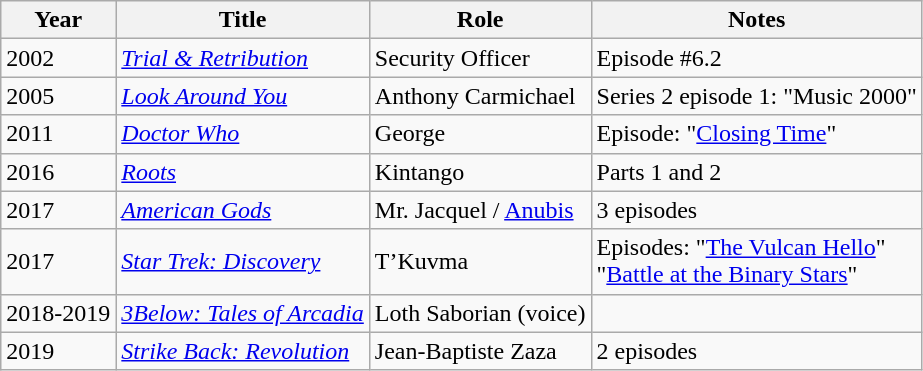<table class="wikitable sortable">
<tr>
<th>Year</th>
<th>Title</th>
<th>Role</th>
<th class="unsortable">Notes</th>
</tr>
<tr>
<td>2002</td>
<td><em><a href='#'>Trial & Retribution</a></em></td>
<td>Security Officer</td>
<td>Episode #6.2</td>
</tr>
<tr>
<td>2005</td>
<td><em><a href='#'>Look Around You</a></em></td>
<td>Anthony Carmichael</td>
<td>Series 2 episode 1: "Music 2000"</td>
</tr>
<tr>
<td>2011</td>
<td><em><a href='#'>Doctor Who</a></em></td>
<td>George</td>
<td>Episode: "<a href='#'>Closing Time</a>"</td>
</tr>
<tr>
<td>2016</td>
<td><em><a href='#'>Roots</a></em></td>
<td>Kintango</td>
<td>Parts 1 and 2</td>
</tr>
<tr>
<td>2017</td>
<td><em><a href='#'>American Gods</a></em></td>
<td>Mr. Jacquel / <a href='#'>Anubis</a></td>
<td>3 episodes</td>
</tr>
<tr>
<td>2017</td>
<td><em><a href='#'>Star Trek: Discovery</a></em></td>
<td>T’Kuvma</td>
<td>Episodes: "<a href='#'>The Vulcan Hello</a>"<br>"<a href='#'>Battle at the Binary Stars</a>"</td>
</tr>
<tr>
<td>2018-2019</td>
<td><em><a href='#'>3Below: Tales of Arcadia</a></em></td>
<td>Loth Saborian (voice)</td>
<td></td>
</tr>
<tr>
<td>2019</td>
<td><em><a href='#'>Strike Back: Revolution</a></em></td>
<td>Jean-Baptiste Zaza</td>
<td>2 episodes</td>
</tr>
</table>
